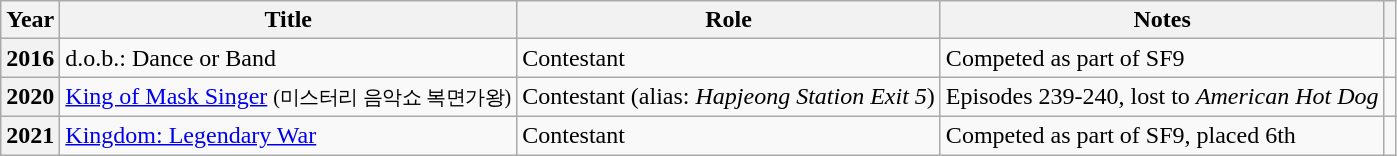<table class="wikitable sortable plainrowheaders">
<tr>
<th scope="col">Year</th>
<th scope="col">Title</th>
<th scope="col">Role</th>
<th scope="col">Notes</th>
<th scope="col" class="unsortable"></th>
</tr>
<tr>
<th scope="row">2016</th>
<td>d.o.b.: Dance or Band</td>
<td>Contestant</td>
<td>Competed as part of SF9</td>
<td></td>
</tr>
<tr>
<th scope="row">2020</th>
<td><a href='#'>King of Mask Singer</a> <small>(미스터리 음악쇼 복면가왕)</small></td>
<td>Contestant (alias: <em>Hapjeong Station Exit 5</em>)</td>
<td>Episodes 239-240, lost to <em>American Hot Dog</em></td>
<td></td>
</tr>
<tr>
<th scope="row">2021</th>
<td><a href='#'>Kingdom: Legendary War</a></td>
<td>Contestant</td>
<td>Competed as part of SF9, placed 6th</td>
<td></td>
</tr>
</table>
